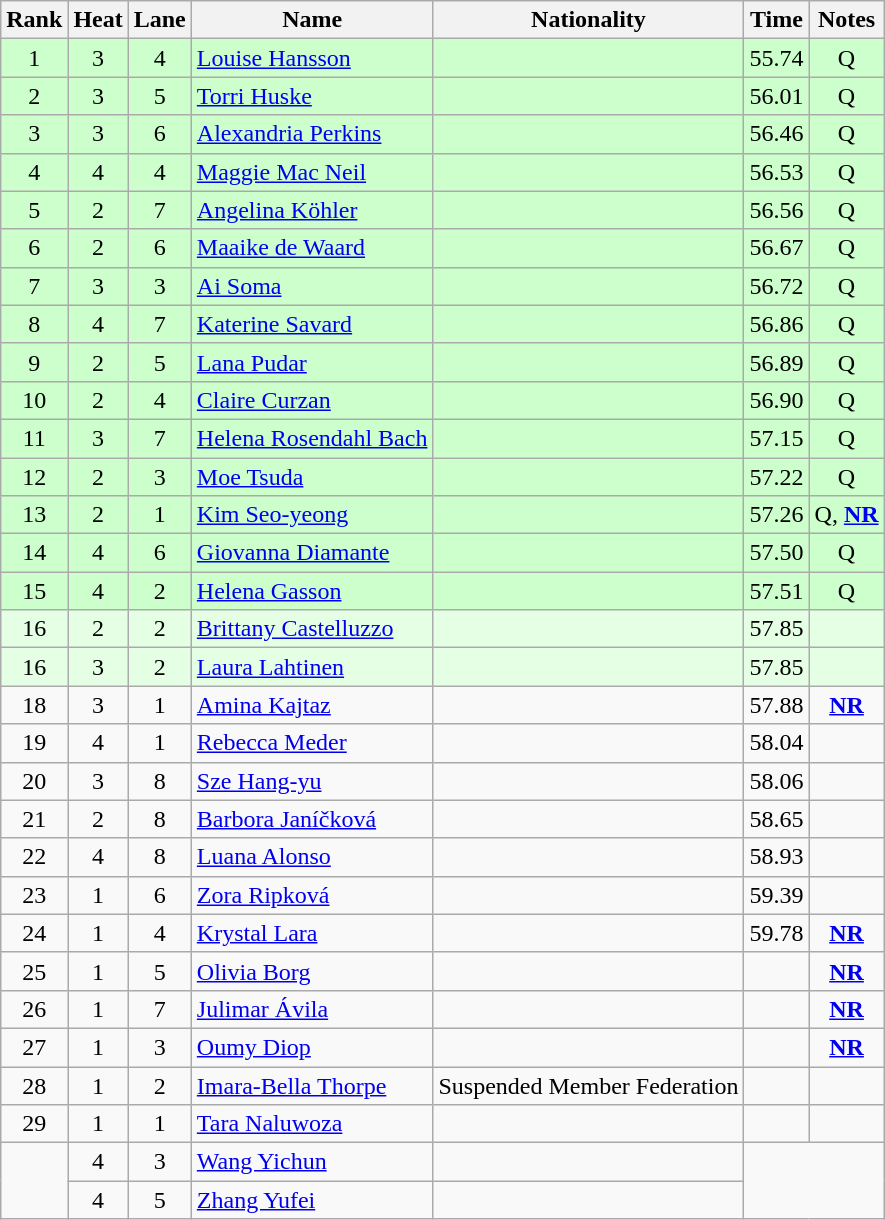<table class="wikitable sortable" style="text-align:center">
<tr>
<th>Rank</th>
<th>Heat</th>
<th>Lane</th>
<th>Name</th>
<th>Nationality</th>
<th>Time</th>
<th>Notes</th>
</tr>
<tr bgcolor=ccffcc>
<td>1</td>
<td>3</td>
<td>4</td>
<td align=left><a href='#'>Louise Hansson</a></td>
<td align=left></td>
<td>55.74</td>
<td>Q</td>
</tr>
<tr bgcolor=ccffcc>
<td>2</td>
<td>3</td>
<td>5</td>
<td align=left><a href='#'>Torri Huske</a></td>
<td align=left></td>
<td>56.01</td>
<td>Q</td>
</tr>
<tr bgcolor=ccffcc>
<td>3</td>
<td>3</td>
<td>6</td>
<td align=left><a href='#'>Alexandria Perkins</a></td>
<td align="left"></td>
<td>56.46</td>
<td>Q</td>
</tr>
<tr bgcolor=ccffcc>
<td>4</td>
<td>4</td>
<td>4</td>
<td align=left><a href='#'>Maggie Mac Neil</a></td>
<td align=left></td>
<td>56.53</td>
<td>Q</td>
</tr>
<tr bgcolor=ccffcc>
<td>5</td>
<td>2</td>
<td>7</td>
<td align=left><a href='#'>Angelina Köhler</a></td>
<td align=left></td>
<td>56.56</td>
<td>Q</td>
</tr>
<tr bgcolor=ccffcc>
<td>6</td>
<td>2</td>
<td>6</td>
<td align=left><a href='#'>Maaike de Waard</a></td>
<td align=left></td>
<td>56.67</td>
<td>Q</td>
</tr>
<tr bgcolor=ccffcc>
<td>7</td>
<td>3</td>
<td>3</td>
<td align=left><a href='#'>Ai Soma</a></td>
<td align=left></td>
<td>56.72</td>
<td>Q</td>
</tr>
<tr bgcolor=ccffcc>
<td>8</td>
<td>4</td>
<td>7</td>
<td align=left><a href='#'>Katerine Savard</a></td>
<td align=left></td>
<td>56.86</td>
<td>Q</td>
</tr>
<tr bgcolor=ccffcc>
<td>9</td>
<td>2</td>
<td>5</td>
<td align=left><a href='#'>Lana Pudar</a></td>
<td align=left></td>
<td>56.89</td>
<td>Q</td>
</tr>
<tr bgcolor=ccffcc>
<td>10</td>
<td>2</td>
<td>4</td>
<td align=left><a href='#'>Claire Curzan</a></td>
<td align=left></td>
<td>56.90</td>
<td>Q</td>
</tr>
<tr bgcolor=ccffcc>
<td>11</td>
<td>3</td>
<td>7</td>
<td align=left><a href='#'>Helena Rosendahl Bach</a></td>
<td align=left></td>
<td>57.15</td>
<td>Q</td>
</tr>
<tr bgcolor=ccffcc>
<td>12</td>
<td>2</td>
<td>3</td>
<td align=left><a href='#'>Moe Tsuda</a></td>
<td align="left"></td>
<td>57.22</td>
<td>Q</td>
</tr>
<tr bgcolor=ccffcc>
<td>13</td>
<td>2</td>
<td>1</td>
<td align=left><a href='#'>Kim Seo-yeong</a></td>
<td align=left></td>
<td>57.26</td>
<td>Q, <strong><a href='#'>NR</a></strong></td>
</tr>
<tr bgcolor=ccffcc>
<td>14</td>
<td>4</td>
<td>6</td>
<td align=left><a href='#'>Giovanna Diamante</a></td>
<td align=left></td>
<td>57.50</td>
<td>Q</td>
</tr>
<tr bgcolor=ccffcc>
<td>15</td>
<td>4</td>
<td>2</td>
<td align=left><a href='#'>Helena Gasson</a></td>
<td align=left></td>
<td>57.51</td>
<td>Q</td>
</tr>
<tr bgcolor=e5ffe5>
<td>16</td>
<td>2</td>
<td>2</td>
<td align=left><a href='#'>Brittany Castelluzzo</a></td>
<td align="left"></td>
<td>57.85</td>
<td></td>
</tr>
<tr bgcolor=e5ffe5>
<td>16</td>
<td>3</td>
<td>2</td>
<td align=left><a href='#'>Laura Lahtinen</a></td>
<td align=left></td>
<td>57.85</td>
<td></td>
</tr>
<tr>
<td>18</td>
<td>3</td>
<td>1</td>
<td align=left><a href='#'>Amina Kajtaz</a></td>
<td align=left></td>
<td>57.88</td>
<td><strong><a href='#'>NR</a></strong></td>
</tr>
<tr>
<td>19</td>
<td>4</td>
<td>1</td>
<td align=left><a href='#'>Rebecca Meder</a></td>
<td align=left></td>
<td>58.04</td>
<td></td>
</tr>
<tr>
<td>20</td>
<td>3</td>
<td>8</td>
<td align=left><a href='#'>Sze Hang-yu</a></td>
<td align=left></td>
<td>58.06</td>
<td></td>
</tr>
<tr>
<td>21</td>
<td>2</td>
<td>8</td>
<td align=left><a href='#'>Barbora Janíčková</a></td>
<td align=left></td>
<td>58.65</td>
<td></td>
</tr>
<tr>
<td>22</td>
<td>4</td>
<td>8</td>
<td align=left><a href='#'>Luana Alonso</a></td>
<td align=left></td>
<td>58.93</td>
<td></td>
</tr>
<tr>
<td>23</td>
<td>1</td>
<td>6</td>
<td align=left><a href='#'>Zora Ripková</a></td>
<td align="left"></td>
<td>59.39</td>
<td></td>
</tr>
<tr>
<td>24</td>
<td>1</td>
<td>4</td>
<td align=left><a href='#'>Krystal Lara</a></td>
<td align=left></td>
<td>59.78</td>
<td><strong><a href='#'>NR</a></strong></td>
</tr>
<tr>
<td>25</td>
<td>1</td>
<td>5</td>
<td align=left><a href='#'>Olivia Borg</a></td>
<td align="left"></td>
<td></td>
<td><strong><a href='#'>NR</a></strong></td>
</tr>
<tr>
<td>26</td>
<td>1</td>
<td>7</td>
<td align=left><a href='#'>Julimar Ávila</a></td>
<td align=left></td>
<td></td>
<td><strong><a href='#'>NR</a></strong></td>
</tr>
<tr>
<td>27</td>
<td>1</td>
<td>3</td>
<td align=left><a href='#'>Oumy Diop</a></td>
<td align="left"></td>
<td></td>
<td><strong><a href='#'>NR</a></strong></td>
</tr>
<tr>
<td>28</td>
<td>1</td>
<td>2</td>
<td align=left><a href='#'>Imara-Bella Thorpe</a></td>
<td align="left"> Suspended Member Federation</td>
<td></td>
<td></td>
</tr>
<tr>
<td>29</td>
<td>1</td>
<td>1</td>
<td align=left><a href='#'>Tara Naluwoza</a></td>
<td align="left"></td>
<td></td>
<td></td>
</tr>
<tr>
<td rowspan=2></td>
<td>4</td>
<td>3</td>
<td align=left><a href='#'>Wang Yichun</a></td>
<td align=left></td>
<td colspan=2 rowspan=2></td>
</tr>
<tr>
<td>4</td>
<td>5</td>
<td align=left><a href='#'>Zhang Yufei</a></td>
<td align=left></td>
</tr>
</table>
